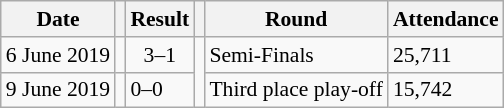<table class="wikitable" style="font-size:90%">
<tr>
<th>Date</th>
<th></th>
<th>Result</th>
<th></th>
<th>Round</th>
<th>Attendance</th>
</tr>
<tr>
<td>6 June 2019</td>
<td></td>
<td align=center>3–1 </td>
<td rowspan="2"></td>
<td>Semi-Finals</td>
<td>25,711</td>
</tr>
<tr>
<td>9 June 2019</td>
<td></td>
<td>0–0  </td>
<td>Third place play-off</td>
<td>15,742</td>
</tr>
</table>
